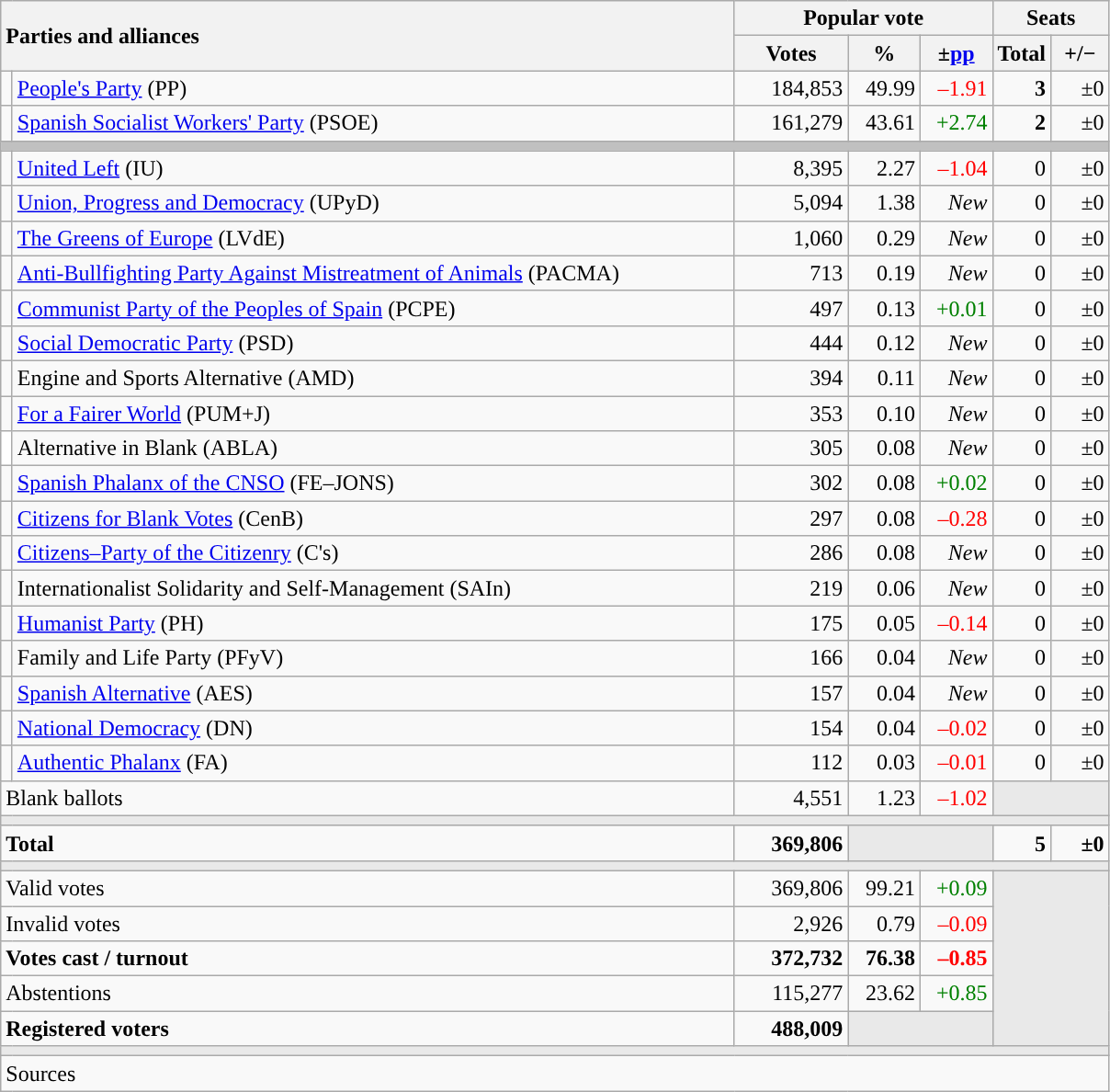<table class="wikitable" style="text-align:right;">
<tr>
<th style="text-align:left;" rowspan="2" colspan="2" width="525">Parties and alliances</th>
<th colspan="3">Popular vote</th>
<th colspan="2">Seats</th>
</tr>
<tr>
<th width="75">Votes</th>
<th width="45">%</th>
<th width="45">±<a href='#'>pp</a></th>
<th width="35">Total</th>
<th width="35">+/−</th>
</tr>
<tr>
<td width="1" style="color:inherit;background:"></td>
<td align="left"><a href='#'>People's Party</a> (PP)</td>
<td>184,853</td>
<td>49.99</td>
<td style="color:red;">–1.91</td>
<td><strong>3</strong></td>
<td>±0</td>
</tr>
<tr>
<td style="color:inherit;background:"></td>
<td align="left"><a href='#'>Spanish Socialist Workers' Party</a> (PSOE)</td>
<td>161,279</td>
<td>43.61</td>
<td style="color:green;">+2.74</td>
<td><strong>2</strong></td>
<td>±0</td>
</tr>
<tr>
<td colspan="7" bgcolor="#C0C0C0"></td>
</tr>
<tr>
<td style="color:inherit;background:"></td>
<td align="left"><a href='#'>United Left</a> (IU)</td>
<td>8,395</td>
<td>2.27</td>
<td style="color:red;">–1.04</td>
<td>0</td>
<td>±0</td>
</tr>
<tr>
<td style="color:inherit;background:"></td>
<td align="left"><a href='#'>Union, Progress and Democracy</a> (UPyD)</td>
<td>5,094</td>
<td>1.38</td>
<td><em>New</em></td>
<td>0</td>
<td>±0</td>
</tr>
<tr>
<td style="color:inherit;background:"></td>
<td align="left"><a href='#'>The Greens of Europe</a> (LVdE)</td>
<td>1,060</td>
<td>0.29</td>
<td><em>New</em></td>
<td>0</td>
<td>±0</td>
</tr>
<tr>
<td style="color:inherit;background:"></td>
<td align="left"><a href='#'>Anti-Bullfighting Party Against Mistreatment of Animals</a> (PACMA)</td>
<td>713</td>
<td>0.19</td>
<td><em>New</em></td>
<td>0</td>
<td>±0</td>
</tr>
<tr>
<td style="color:inherit;background:"></td>
<td align="left"><a href='#'>Communist Party of the Peoples of Spain</a> (PCPE)</td>
<td>497</td>
<td>0.13</td>
<td style="color:green;">+0.01</td>
<td>0</td>
<td>±0</td>
</tr>
<tr>
<td style="color:inherit;background:"></td>
<td align="left"><a href='#'>Social Democratic Party</a> (PSD)</td>
<td>444</td>
<td>0.12</td>
<td><em>New</em></td>
<td>0</td>
<td>±0</td>
</tr>
<tr>
<td style="color:inherit;background:"></td>
<td align="left">Engine and Sports Alternative (AMD)</td>
<td>394</td>
<td>0.11</td>
<td><em>New</em></td>
<td>0</td>
<td>±0</td>
</tr>
<tr>
<td style="color:inherit;background:"></td>
<td align="left"><a href='#'>For a Fairer World</a> (PUM+J)</td>
<td>353</td>
<td>0.10</td>
<td><em>New</em></td>
<td>0</td>
<td>±0</td>
</tr>
<tr>
<td bgcolor="white"></td>
<td align="left">Alternative in Blank (ABLA)</td>
<td>305</td>
<td>0.08</td>
<td><em>New</em></td>
<td>0</td>
<td>±0</td>
</tr>
<tr>
<td style="color:inherit;background:"></td>
<td align="left"><a href='#'>Spanish Phalanx of the CNSO</a> (FE–JONS)</td>
<td>302</td>
<td>0.08</td>
<td style="color:green;">+0.02</td>
<td>0</td>
<td>±0</td>
</tr>
<tr>
<td style="color:inherit;background:"></td>
<td align="left"><a href='#'>Citizens for Blank Votes</a> (CenB)</td>
<td>297</td>
<td>0.08</td>
<td style="color:red;">–0.28</td>
<td>0</td>
<td>±0</td>
</tr>
<tr>
<td style="color:inherit;background:"></td>
<td align="left"><a href='#'>Citizens–Party of the Citizenry</a> (C's)</td>
<td>286</td>
<td>0.08</td>
<td><em>New</em></td>
<td>0</td>
<td>±0</td>
</tr>
<tr>
<td style="color:inherit;background:"></td>
<td align="left">Internationalist Solidarity and Self-Management (SAIn)</td>
<td>219</td>
<td>0.06</td>
<td><em>New</em></td>
<td>0</td>
<td>±0</td>
</tr>
<tr>
<td style="color:inherit;background:"></td>
<td align="left"><a href='#'>Humanist Party</a> (PH)</td>
<td>175</td>
<td>0.05</td>
<td style="color:red;">–0.14</td>
<td>0</td>
<td>±0</td>
</tr>
<tr>
<td style="color:inherit;background:"></td>
<td align="left">Family and Life Party (PFyV)</td>
<td>166</td>
<td>0.04</td>
<td><em>New</em></td>
<td>0</td>
<td>±0</td>
</tr>
<tr>
<td style="color:inherit;background:"></td>
<td align="left"><a href='#'>Spanish Alternative</a> (AES)</td>
<td>157</td>
<td>0.04</td>
<td><em>New</em></td>
<td>0</td>
<td>±0</td>
</tr>
<tr>
<td style="color:inherit;background:"></td>
<td align="left"><a href='#'>National Democracy</a> (DN)</td>
<td>154</td>
<td>0.04</td>
<td style="color:red;">–0.02</td>
<td>0</td>
<td>±0</td>
</tr>
<tr>
<td style="color:inherit;background:"></td>
<td align="left"><a href='#'>Authentic Phalanx</a> (FA)</td>
<td>112</td>
<td>0.03</td>
<td style="color:red;">–0.01</td>
<td>0</td>
<td>±0</td>
</tr>
<tr>
<td align="left" colspan="2">Blank ballots</td>
<td>4,551</td>
<td>1.23</td>
<td style="color:red;">–1.02</td>
<td bgcolor="#E9E9E9" colspan="2"></td>
</tr>
<tr>
<td colspan="7" bgcolor="#E9E9E9"></td>
</tr>
<tr style="font-weight:bold;">
<td align="left" colspan="2">Total</td>
<td>369,806</td>
<td bgcolor="#E9E9E9" colspan="2"></td>
<td>5</td>
<td>±0</td>
</tr>
<tr>
<td colspan="7" bgcolor="#E9E9E9"></td>
</tr>
<tr>
<td align="left" colspan="2">Valid votes</td>
<td>369,806</td>
<td>99.21</td>
<td style="color:green;">+0.09</td>
<td bgcolor="#E9E9E9" colspan="2" rowspan="5"></td>
</tr>
<tr>
<td align="left" colspan="2">Invalid votes</td>
<td>2,926</td>
<td>0.79</td>
<td style="color:red;">–0.09</td>
</tr>
<tr style="font-weight:bold;">
<td align="left" colspan="2">Votes cast / turnout</td>
<td>372,732</td>
<td>76.38</td>
<td style="color:red;">–0.85</td>
</tr>
<tr>
<td align="left" colspan="2">Abstentions</td>
<td>115,277</td>
<td>23.62</td>
<td style="color:green;">+0.85</td>
</tr>
<tr style="font-weight:bold;">
<td align="left" colspan="2">Registered voters</td>
<td>488,009</td>
<td bgcolor="#E9E9E9" colspan="2"></td>
</tr>
<tr>
<td colspan="7" bgcolor="#E9E9E9"></td>
</tr>
<tr>
<td align="left" colspan="7">Sources</td>
</tr>
</table>
